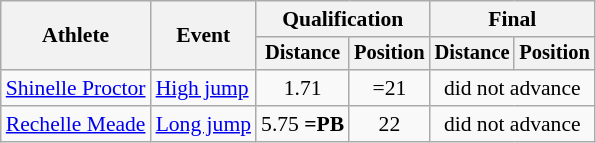<table class=wikitable style="font-size:90%">
<tr>
<th rowspan="2">Athlete</th>
<th rowspan="2">Event</th>
<th colspan="2">Qualification</th>
<th colspan="2">Final</th>
</tr>
<tr style="font-size:95%">
<th>Distance</th>
<th>Position</th>
<th>Distance</th>
<th>Position</th>
</tr>
<tr align=center>
<td align=left><a href='#'>Shinelle Proctor</a></td>
<td align=left><a href='#'>High jump</a></td>
<td>1.71</td>
<td>=21</td>
<td colspan=2>did not advance</td>
</tr>
<tr align=center>
<td align=left><a href='#'>Rechelle Meade</a></td>
<td align=left><a href='#'>Long jump</a></td>
<td>5.75 <strong>=PB</strong></td>
<td>22</td>
<td colspan=2>did not advance</td>
</tr>
</table>
